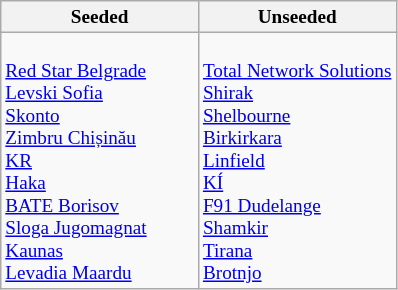<table class="wikitable" style="font-size:80%">
<tr>
<th>Seeded</th>
<th>Unseeded</th>
</tr>
<tr>
<td width=50% valign=top><br> <a href='#'>Red Star Belgrade</a><br>
 <a href='#'>Levski Sofia</a><br>
 <a href='#'>Skonto</a><br>
 <a href='#'>Zimbru Chișinău</a><br>
 <a href='#'>KR</a><br>
 <a href='#'>Haka</a><br>
 <a href='#'>BATE Borisov</a><br>
 <a href='#'>Sloga Jugomagnat</a><br>
 <a href='#'>Kaunas</a><br>
 <a href='#'>Levadia Maardu</a></td>
<td width=50% valign=top><br> <a href='#'>Total Network Solutions</a><br>
 <a href='#'>Shirak</a><br>
 <a href='#'>Shelbourne</a><br>
 <a href='#'>Birkirkara</a><br>
 <a href='#'>Linfield</a><br>
 <a href='#'>KÍ</a><br>
 <a href='#'>F91 Dudelange</a><br>
 <a href='#'>Shamkir</a><br>
 <a href='#'>Tirana</a><br>
 <a href='#'>Brotnjo</a></td>
</tr>
</table>
